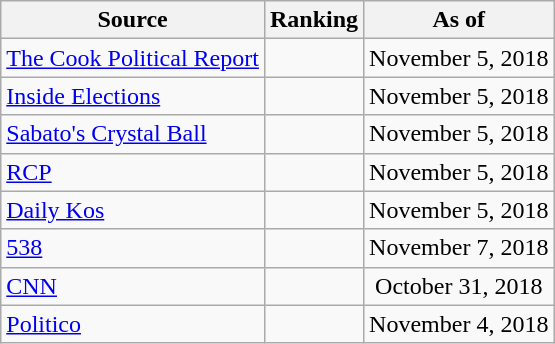<table class="wikitable" style="text-align:center">
<tr>
<th>Source</th>
<th>Ranking</th>
<th>As of</th>
</tr>
<tr>
<td align=left><a href='#'>The Cook Political Report</a></td>
<td></td>
<td>November 5, 2018</td>
</tr>
<tr>
<td align=left><a href='#'>Inside Elections</a></td>
<td></td>
<td>November 5, 2018</td>
</tr>
<tr>
<td align=left><a href='#'>Sabato's Crystal Ball</a></td>
<td></td>
<td>November 5, 2018</td>
</tr>
<tr>
<td align="left"><a href='#'>RCP</a></td>
<td></td>
<td>November 5, 2018</td>
</tr>
<tr>
<td align="left"><a href='#'>Daily Kos</a></td>
<td></td>
<td>November 5, 2018</td>
</tr>
<tr>
<td align="left"><a href='#'>538</a></td>
<td></td>
<td>November 7, 2018</td>
</tr>
<tr>
<td align="left"><a href='#'>CNN</a></td>
<td></td>
<td>October 31, 2018</td>
</tr>
<tr>
<td align="left"><a href='#'>Politico</a></td>
<td></td>
<td>November 4, 2018</td>
</tr>
</table>
